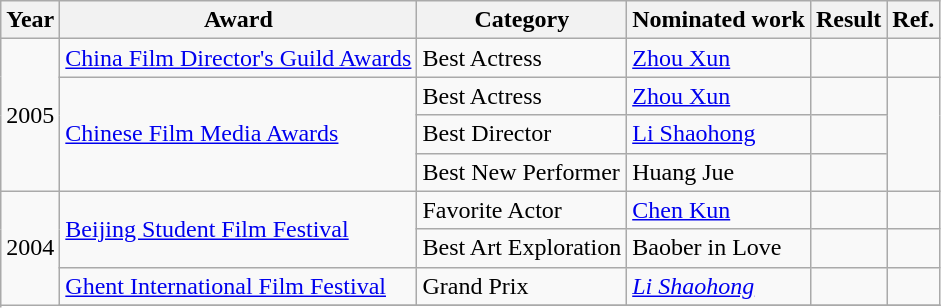<table class="wikitable">
<tr>
<th>Year</th>
<th>Award</th>
<th>Category</th>
<th>Nominated work</th>
<th>Result</th>
<th>Ref.</th>
</tr>
<tr>
<td rowspan=4>2005</td>
<td><a href='#'>China Film Director's Guild Awards</a></td>
<td>Best Actress</td>
<td><a href='#'>Zhou Xun</a></td>
<td></td>
<td></td>
</tr>
<tr>
<td rowspan=3><a href='#'>Chinese Film Media Awards</a></td>
<td>Best Actress</td>
<td><a href='#'>Zhou Xun</a></td>
<td></td>
<td rowspan=3></td>
</tr>
<tr>
<td>Best Director</td>
<td><a href='#'>Li Shaohong</a></td>
<td></td>
</tr>
<tr>
<td>Best New Performer</td>
<td>Huang Jue</td>
<td></td>
</tr>
<tr>
<td rowspan=4>2004</td>
<td rowspan=2><a href='#'>Beijing Student Film Festival</a></td>
<td>Favorite Actor</td>
<td><a href='#'>Chen Kun</a></td>
<td></td>
<td></td>
</tr>
<tr>
<td>Best Art Exploration</td>
<td>Baober in Love</td>
<td></td>
<td></td>
</tr>
<tr>
<td><a href='#'>Ghent International Film Festival</a></td>
<td>Grand Prix</td>
<td><em><a href='#'>Li Shaohong</a></em></td>
<td></td>
<td></td>
</tr>
<tr>
</tr>
</table>
